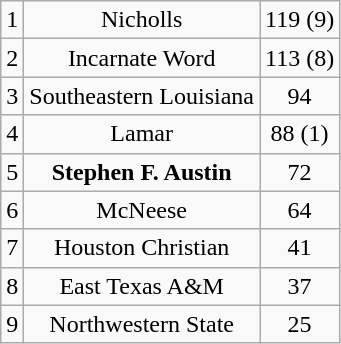<table class="wikitable">
<tr align="center">
<td>1</td>
<td>Nicholls</td>
<td>119 (9)</td>
</tr>
<tr align="center">
<td>2</td>
<td>Incarnate Word</td>
<td>113 (8)</td>
</tr>
<tr align="center">
<td>3</td>
<td>Southeastern Louisiana</td>
<td>94</td>
</tr>
<tr align="center">
<td>4</td>
<td>Lamar</td>
<td>88 (1)</td>
</tr>
<tr align="center">
<td>5</td>
<td><strong>Stephen F. Austin</strong></td>
<td>72</td>
</tr>
<tr align="center">
<td>6</td>
<td>McNeese</td>
<td>64</td>
</tr>
<tr align="center">
<td>7</td>
<td>Houston Christian</td>
<td>41</td>
</tr>
<tr align="center">
<td>8</td>
<td>East Texas A&M</td>
<td>37</td>
</tr>
<tr align="center">
<td>9</td>
<td>Northwestern State</td>
<td>25</td>
</tr>
</table>
